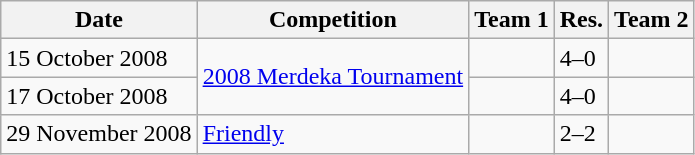<table class="wikitable">
<tr>
<th>Date</th>
<th>Competition</th>
<th>Team 1</th>
<th>Res.</th>
<th>Team 2</th>
</tr>
<tr>
<td>15 October 2008</td>
<td rowspan="2"><a href='#'>2008 Merdeka Tournament</a></td>
<td></td>
<td>4–0</td>
<td></td>
</tr>
<tr>
<td>17 October 2008</td>
<td></td>
<td>4–0</td>
<td></td>
</tr>
<tr>
<td>29 November 2008</td>
<td><a href='#'>Friendly</a></td>
<td></td>
<td>2–2</td>
<td></td>
</tr>
</table>
